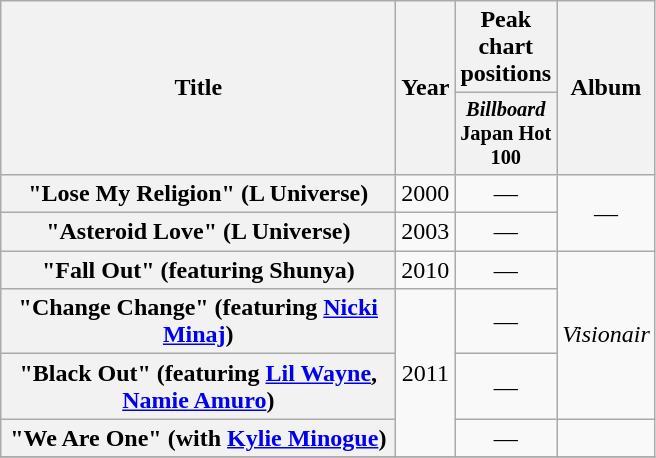<table class="wikitable plainrowheaders" style="text-align:center;">
<tr>
<th scope="col" rowspan="2" style="width:16em;">Title</th>
<th scope="col" rowspan="2">Year</th>
<th scope="col" colspan="1">Peak chart positions</th>
<th scope="col" rowspan="2">Album</th>
</tr>
<tr>
<th style="width:3em;font-size:85%"><em>Billboard</em> Japan Hot 100<br></th>
</tr>
<tr>
<th scope="row">"Lose My Religion" <span>(L Universe)</span></th>
<td rowspan="1">2000</td>
<td>—</td>
<td rowspan=2>—</td>
</tr>
<tr>
<th scope="row">"Asteroid Love" <span>(L Universe)</span></th>
<td rowspan="1">2003</td>
<td>—</td>
</tr>
<tr>
<th scope="row">"Fall Out" <span>(featuring Shunya)</span></th>
<td rowspan="1">2010</td>
<td>—</td>
<td rowspan=3><em>Visionair</em></td>
</tr>
<tr>
<th scope="row">"Change Change" <span>(featuring <a href='#'>Nicki Minaj</a>)</span></th>
<td rowspan="3">2011</td>
<td>—</td>
</tr>
<tr>
<th scope="row">"Black Out" <span>(featuring <a href='#'>Lil Wayne</a>, <a href='#'>Namie Amuro</a>)</span></th>
<td>—</td>
</tr>
<tr>
<th scope="row">"We Are One" <span>(with <a href='#'>Kylie Minogue</a>)</span></th>
<td>—</td>
<td></td>
</tr>
<tr>
</tr>
</table>
